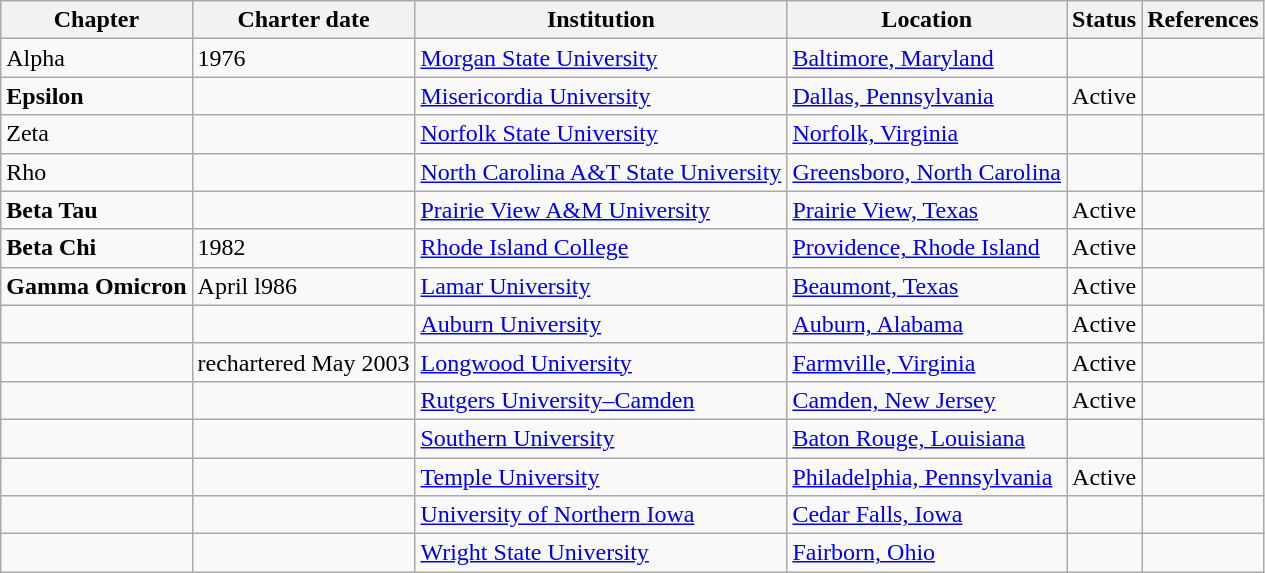<table class="wikitable sortable">
<tr>
<th>Chapter</th>
<th>Charter date</th>
<th>Institution</th>
<th>Location</th>
<th>Status</th>
<th>References</th>
</tr>
<tr>
<td>Alpha</td>
<td>1976</td>
<td><a href='#'>Morgan State University</a></td>
<td><a href='#'>Baltimore, Maryland</a></td>
<td></td>
<td></td>
</tr>
<tr>
<td><strong>Epsilon</strong></td>
<td></td>
<td><a href='#'>Misericordia University</a></td>
<td><a href='#'>Dallas, Pennsylvania</a></td>
<td>Active</td>
<td></td>
</tr>
<tr>
<td>Zeta</td>
<td></td>
<td><a href='#'>Norfolk State University</a></td>
<td><a href='#'>Norfolk, Virginia</a></td>
<td></td>
<td></td>
</tr>
<tr>
<td>Rho</td>
<td></td>
<td><a href='#'>North Carolina A&T State University</a></td>
<td><a href='#'>Greensboro, North Carolina</a></td>
<td></td>
<td></td>
</tr>
<tr>
<td><strong>Beta Tau</strong></td>
<td></td>
<td><a href='#'>Prairie View A&M University</a>  </td>
<td><a href='#'>Prairie View, Texas</a></td>
<td>Active</td>
<td></td>
</tr>
<tr>
<td><strong>Beta Chi</strong></td>
<td>1982</td>
<td><a href='#'>Rhode Island College</a></td>
<td><a href='#'>Providence, Rhode Island</a></td>
<td>Active</td>
<td></td>
</tr>
<tr>
<td><strong>Gamma Omicron</strong></td>
<td>April l986</td>
<td><a href='#'>Lamar University</a></td>
<td><a href='#'>Beaumont, Texas</a></td>
<td>Active</td>
<td></td>
</tr>
<tr>
<td></td>
<td></td>
<td><a href='#'>Auburn University</a></td>
<td><a href='#'>Auburn, Alabama</a></td>
<td>Active</td>
<td></td>
</tr>
<tr>
<td></td>
<td>rechartered May 2003</td>
<td><a href='#'>Longwood University</a></td>
<td><a href='#'>Farmville, Virginia</a></td>
<td>Active</td>
<td></td>
</tr>
<tr>
<td></td>
<td></td>
<td><a href='#'>Rutgers University–Camden</a></td>
<td><a href='#'>Camden, New Jersey</a></td>
<td>Active</td>
<td></td>
</tr>
<tr>
<td></td>
<td></td>
<td><a href='#'>Southern University</a></td>
<td><a href='#'>Baton Rouge, Louisiana</a></td>
<td></td>
<td></td>
</tr>
<tr>
<td></td>
<td></td>
<td><a href='#'>Temple University</a></td>
<td><a href='#'>Philadelphia, Pennsylvania</a></td>
<td>Active</td>
<td></td>
</tr>
<tr>
<td></td>
<td></td>
<td><a href='#'>University of Northern Iowa</a></td>
<td><a href='#'>Cedar Falls, Iowa</a></td>
<td></td>
<td></td>
</tr>
<tr>
<td></td>
<td></td>
<td><a href='#'>Wright State University</a></td>
<td><a href='#'>Fairborn, Ohio</a></td>
<td></td>
<td></td>
</tr>
</table>
